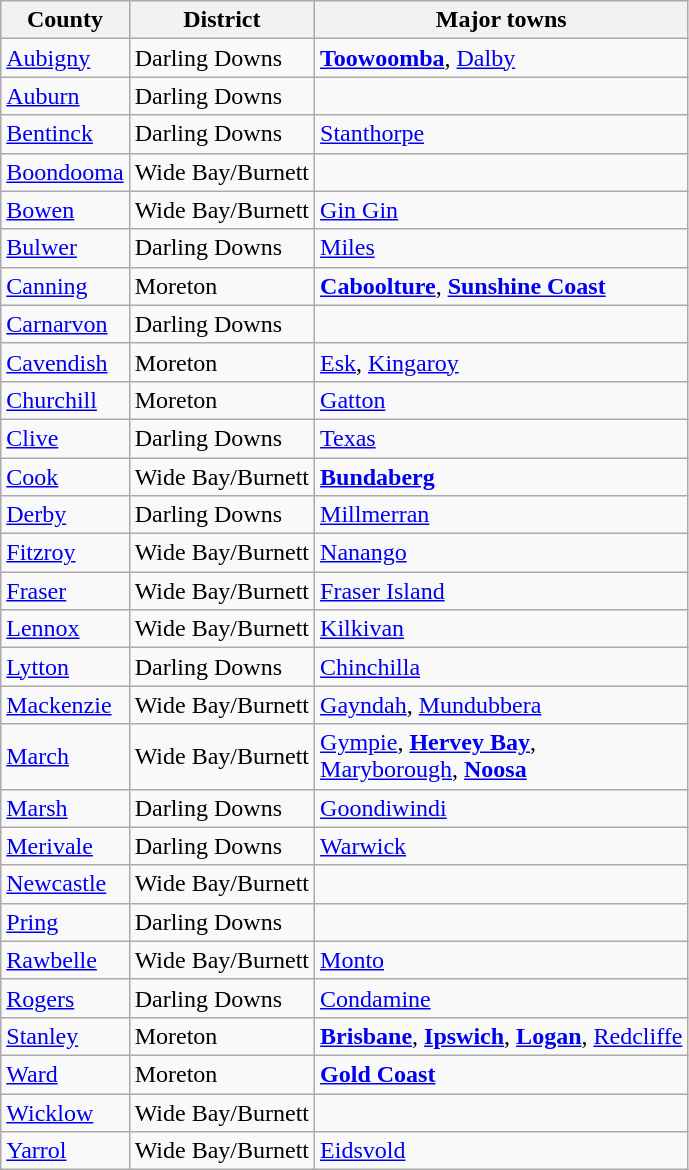<table class="wikitable sortable">
<tr>
<th>County</th>
<th>District</th>
<th>Major towns</th>
</tr>
<tr>
<td><a href='#'>Aubigny</a></td>
<td>Darling Downs</td>
<td><strong><a href='#'>Toowoomba</a></strong>, <a href='#'>Dalby</a></td>
</tr>
<tr>
<td><a href='#'>Auburn</a></td>
<td>Darling Downs</td>
<td></td>
</tr>
<tr>
<td><a href='#'>Bentinck</a></td>
<td>Darling Downs</td>
<td><a href='#'>Stanthorpe</a></td>
</tr>
<tr>
<td><a href='#'>Boondooma</a></td>
<td>Wide Bay/Burnett</td>
<td></td>
</tr>
<tr>
<td><a href='#'>Bowen</a></td>
<td>Wide Bay/Burnett</td>
<td><a href='#'>Gin Gin</a></td>
</tr>
<tr>
<td><a href='#'>Bulwer</a></td>
<td>Darling Downs</td>
<td><a href='#'>Miles</a></td>
</tr>
<tr>
<td><a href='#'>Canning</a></td>
<td>Moreton</td>
<td><strong><a href='#'>Caboolture</a></strong>, <strong><a href='#'>Sunshine Coast</a></strong></td>
</tr>
<tr>
<td><a href='#'>Carnarvon</a></td>
<td>Darling Downs</td>
<td></td>
</tr>
<tr>
<td><a href='#'>Cavendish</a></td>
<td>Moreton</td>
<td><a href='#'>Esk</a>, <a href='#'>Kingaroy</a></td>
</tr>
<tr>
<td><a href='#'>Churchill</a></td>
<td>Moreton</td>
<td><a href='#'>Gatton</a></td>
</tr>
<tr>
<td><a href='#'>Clive</a></td>
<td>Darling Downs</td>
<td><a href='#'>Texas</a></td>
</tr>
<tr>
<td><a href='#'>Cook</a></td>
<td>Wide Bay/Burnett</td>
<td><strong><a href='#'>Bundaberg</a></strong></td>
</tr>
<tr>
<td><a href='#'>Derby</a></td>
<td>Darling Downs</td>
<td><a href='#'>Millmerran</a></td>
</tr>
<tr>
<td><a href='#'>Fitzroy</a></td>
<td>Wide Bay/Burnett</td>
<td><a href='#'>Nanango</a></td>
</tr>
<tr>
<td><a href='#'>Fraser</a></td>
<td>Wide Bay/Burnett</td>
<td><a href='#'>Fraser Island</a></td>
</tr>
<tr>
<td><a href='#'>Lennox</a></td>
<td>Wide Bay/Burnett</td>
<td><a href='#'>Kilkivan</a></td>
</tr>
<tr>
<td><a href='#'>Lytton</a></td>
<td>Darling Downs</td>
<td><a href='#'>Chinchilla</a></td>
</tr>
<tr>
<td><a href='#'>Mackenzie</a></td>
<td>Wide Bay/Burnett</td>
<td><a href='#'>Gayndah</a>, <a href='#'>Mundubbera</a></td>
</tr>
<tr>
<td><a href='#'>March</a></td>
<td>Wide Bay/Burnett</td>
<td><a href='#'>Gympie</a>, <strong><a href='#'>Hervey Bay</a></strong>, <br><a href='#'>Maryborough</a>, <strong><a href='#'>Noosa</a></strong></td>
</tr>
<tr>
<td><a href='#'>Marsh</a></td>
<td>Darling Downs</td>
<td><a href='#'>Goondiwindi</a></td>
</tr>
<tr>
<td><a href='#'>Merivale</a></td>
<td>Darling Downs</td>
<td><a href='#'>Warwick</a></td>
</tr>
<tr>
<td><a href='#'>Newcastle</a></td>
<td>Wide Bay/Burnett</td>
<td></td>
</tr>
<tr>
<td><a href='#'>Pring</a></td>
<td>Darling Downs</td>
<td></td>
</tr>
<tr>
<td><a href='#'>Rawbelle</a></td>
<td>Wide Bay/Burnett</td>
<td><a href='#'>Monto</a></td>
</tr>
<tr>
<td><a href='#'>Rogers</a></td>
<td>Darling Downs</td>
<td><a href='#'>Condamine</a></td>
</tr>
<tr>
<td><a href='#'>Stanley</a></td>
<td>Moreton</td>
<td><strong><a href='#'>Brisbane</a></strong>, <strong><a href='#'>Ipswich</a></strong>, <strong><a href='#'>Logan</a></strong>, <a href='#'>Redcliffe</a></td>
</tr>
<tr>
<td><a href='#'>Ward</a></td>
<td>Moreton</td>
<td><strong><a href='#'>Gold Coast</a></strong></td>
</tr>
<tr>
<td><a href='#'>Wicklow</a></td>
<td>Wide Bay/Burnett</td>
<td></td>
</tr>
<tr>
<td><a href='#'>Yarrol</a></td>
<td>Wide Bay/Burnett</td>
<td><a href='#'>Eidsvold</a></td>
</tr>
</table>
